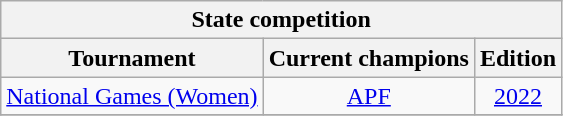<table class="wikitable" style="text-align:center;margin-left:1em;float:center">
<tr>
<th colspan="3">State competition</th>
</tr>
<tr>
<th>Tournament</th>
<th>Current champions</th>
<th>Edition</th>
</tr>
<tr>
<td><a href='#'>National Games (Women)</a></td>
<td><a href='#'>APF</a></td>
<td><a href='#'>2022</a></td>
</tr>
<tr>
</tr>
</table>
